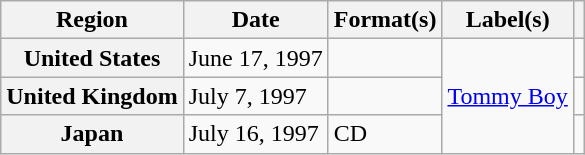<table class="wikitable plainrowheaders">
<tr>
<th scope="col">Region</th>
<th scope="col">Date</th>
<th scope="col">Format(s)</th>
<th scope="col">Label(s)</th>
<th scope="col"></th>
</tr>
<tr>
<th scope="row">United States</th>
<td>June 17, 1997</td>
<td></td>
<td rowspan="3"><a href='#'>Tommy Boy</a></td>
<td align="center"></td>
</tr>
<tr>
<th scope="row">United Kingdom</th>
<td>July 7, 1997</td>
<td></td>
<td align="center"></td>
</tr>
<tr>
<th scope="row">Japan</th>
<td>July 16, 1997</td>
<td>CD</td>
<td align="center"></td>
</tr>
</table>
